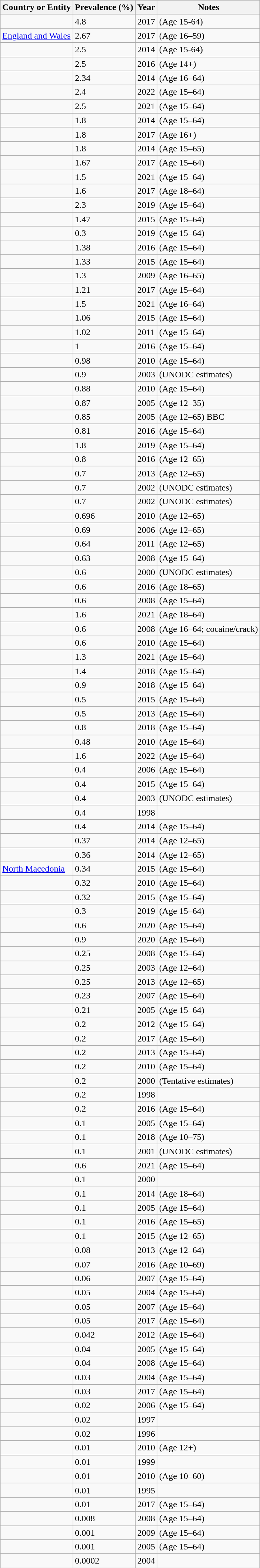<table class="sortable wikitable sticky-header static-row-numbers col1left" >
<tr>
<th>Country or Entity</th>
<th>Prevalence (%)</th>
<th>Year</th>
<th>Notes</th>
</tr>
<tr>
<td></td>
<td>4.8</td>
<td>2017</td>
<td>(Age 15-64)</td>
</tr>
<tr>
<td>  <a href='#'>England and Wales</a></td>
<td>2.67</td>
<td>2017</td>
<td>(Age 16–59)</td>
</tr>
<tr>
<td></td>
<td>2.5</td>
<td>2014</td>
<td>(Age 15-64)</td>
</tr>
<tr>
<td></td>
<td>2.5</td>
<td>2016</td>
<td>(Age 14+)</td>
</tr>
<tr>
<td></td>
<td>2.34</td>
<td>2014</td>
<td>(Age 16–64)</td>
</tr>
<tr>
<td></td>
<td>2.4</td>
<td>2022</td>
<td>(Age 15–64)</td>
</tr>
<tr>
<td></td>
<td>2.5</td>
<td>2021</td>
<td>(Age 15–64)</td>
</tr>
<tr>
<td></td>
<td>1.8</td>
<td>2014</td>
<td>(Age 15–64)</td>
</tr>
<tr>
<td></td>
<td>1.8</td>
<td>2017</td>
<td>(Age 16+)</td>
</tr>
<tr>
<td></td>
<td>1.8</td>
<td>2014</td>
<td>(Age 15–65)</td>
</tr>
<tr>
<td></td>
<td>1.67</td>
<td>2017</td>
<td>(Age 15–64)</td>
</tr>
<tr>
<td></td>
<td>1.5</td>
<td>2021</td>
<td>(Age 15–64)</td>
</tr>
<tr>
<td></td>
<td>1.6</td>
<td>2017</td>
<td>(Age 18–64)</td>
</tr>
<tr>
<td></td>
<td>2.3</td>
<td>2019</td>
<td>(Age 15–64)</td>
</tr>
<tr>
<td></td>
<td>1.47</td>
<td>2015</td>
<td>(Age 15–64)</td>
</tr>
<tr>
<td></td>
<td>0.3</td>
<td>2019</td>
<td>(Age 15–64)</td>
</tr>
<tr>
<td></td>
<td>1.38</td>
<td>2016</td>
<td>(Age 15–64)</td>
</tr>
<tr>
<td></td>
<td>1.33</td>
<td>2015</td>
<td>(Age 15–64)</td>
</tr>
<tr>
<td></td>
<td>1.3</td>
<td>2009</td>
<td>(Age 16–65)</td>
</tr>
<tr>
<td></td>
<td>1.21</td>
<td>2017</td>
<td>(Age 15–64)</td>
</tr>
<tr>
<td></td>
<td>1.5</td>
<td>2021</td>
<td>(Age 16–64)</td>
</tr>
<tr>
<td></td>
<td>1.06</td>
<td>2015</td>
<td>(Age 15–64)</td>
</tr>
<tr>
<td></td>
<td>1.02</td>
<td>2011</td>
<td>(Age 15–64)</td>
</tr>
<tr>
<td></td>
<td>1</td>
<td>2016</td>
<td>(Age 15–64)</td>
</tr>
<tr>
<td></td>
<td>0.98</td>
<td>2010</td>
<td>(Age 15–64)</td>
</tr>
<tr>
<td></td>
<td>0.9</td>
<td>2003</td>
<td>   (UNODC estimates)</td>
</tr>
<tr>
<td></td>
<td>0.88</td>
<td>2010</td>
<td>(Age 15–64)</td>
</tr>
<tr>
<td></td>
<td>0.87</td>
<td>2005</td>
<td>(Age 12–35)</td>
</tr>
<tr>
<td></td>
<td>0.85</td>
<td>2005</td>
<td>(Age 12–65) BBC</td>
</tr>
<tr>
<td></td>
<td>0.81</td>
<td>2016</td>
<td>(Age 15–64)</td>
</tr>
<tr>
<td></td>
<td>1.8</td>
<td>2019</td>
<td>(Age 15–64)</td>
</tr>
<tr>
<td></td>
<td>0.8</td>
<td>2016</td>
<td>(Age 12–65)</td>
</tr>
<tr>
<td></td>
<td>0.7</td>
<td>2013</td>
<td>(Age 12–65)</td>
</tr>
<tr>
<td></td>
<td>0.7</td>
<td>2002</td>
<td>   (UNODC estimates)</td>
</tr>
<tr>
<td></td>
<td>0.7</td>
<td>2002</td>
<td>   (UNODC estimates)</td>
</tr>
<tr>
<td></td>
<td>0.696</td>
<td>2010</td>
<td>(Age 12–65)</td>
</tr>
<tr>
<td></td>
<td>0.69</td>
<td>2006</td>
<td>(Age 12–65)</td>
</tr>
<tr>
<td></td>
<td>0.64</td>
<td>2011</td>
<td>(Age 12–65)</td>
</tr>
<tr>
<td></td>
<td>0.63</td>
<td>2008</td>
<td>(Age 15–64)</td>
</tr>
<tr>
<td></td>
<td>0.6</td>
<td>2000</td>
<td>   (UNODC estimates)</td>
</tr>
<tr>
<td></td>
<td>0.6</td>
<td>2016</td>
<td>(Age 18–65)</td>
</tr>
<tr>
<td></td>
<td>0.6</td>
<td>2008</td>
<td>(Age 15–64)</td>
</tr>
<tr>
<td></td>
<td>1.6</td>
<td>2021</td>
<td>(Age 18–64)</td>
</tr>
<tr>
<td></td>
<td>0.6</td>
<td>2008</td>
<td>(Age 16–64; cocaine/crack)</td>
</tr>
<tr>
<td></td>
<td>0.6</td>
<td>2010</td>
<td>(Age 15–64)</td>
</tr>
<tr>
<td></td>
<td>1.3</td>
<td>2021</td>
<td>(Age 15–64)</td>
</tr>
<tr>
<td></td>
<td>1.4</td>
<td>2018</td>
<td>(Age 15–64)</td>
</tr>
<tr>
<td></td>
<td>0.9</td>
<td>2018</td>
<td>(Age 15–64)</td>
</tr>
<tr>
<td></td>
<td>0.5</td>
<td>2015</td>
<td>(Age 15–64)</td>
</tr>
<tr>
<td></td>
<td>0.5</td>
<td>2013</td>
<td>(Age 15–64)</td>
</tr>
<tr>
<td></td>
<td>0.8</td>
<td>2018</td>
<td>(Age 15–64)</td>
</tr>
<tr>
<td></td>
<td>0.48</td>
<td>2010</td>
<td>(Age 15–64)</td>
</tr>
<tr>
<td></td>
<td>1.6</td>
<td>2022</td>
<td>(Age 15–64)</td>
</tr>
<tr>
<td></td>
<td>0.4</td>
<td>2006</td>
<td>(Age 15–64)</td>
</tr>
<tr>
<td></td>
<td>0.4</td>
<td>2015</td>
<td>(Age 15–64)</td>
</tr>
<tr>
<td></td>
<td>0.4</td>
<td>2003</td>
<td>   (UNODC estimates)</td>
</tr>
<tr>
<td></td>
<td>0.4</td>
<td>1998</td>
<td></td>
</tr>
<tr>
<td></td>
<td>0.4</td>
<td>2014</td>
<td>(Age 15–64)</td>
</tr>
<tr>
<td></td>
<td>0.37</td>
<td>2014</td>
<td>(Age 12–65)</td>
</tr>
<tr>
<td></td>
<td>0.36</td>
<td>2014</td>
<td>(Age 12–65)</td>
</tr>
<tr>
<td> <a href='#'>North Macedonia</a></td>
<td>0.34</td>
<td>2015</td>
<td>(Age 15–64)</td>
</tr>
<tr>
<td></td>
<td>0.32</td>
<td>2010</td>
<td>(Age 15–64)</td>
</tr>
<tr>
<td></td>
<td>0.32</td>
<td>2015</td>
<td>(Age 15–64)</td>
</tr>
<tr>
<td></td>
<td>0.3</td>
<td>2019</td>
<td>(Age 15–64)</td>
</tr>
<tr>
<td></td>
<td>0.6</td>
<td>2020</td>
<td>(Age 15–64)</td>
</tr>
<tr>
<td></td>
<td>0.9</td>
<td>2020</td>
<td>(Age 15–64)</td>
</tr>
<tr>
<td></td>
<td>0.25</td>
<td>2008</td>
<td>(Age 15–64)</td>
</tr>
<tr>
<td></td>
<td>0.25</td>
<td>2003</td>
<td>(Age 12–64)</td>
</tr>
<tr>
<td></td>
<td>0.25</td>
<td>2013</td>
<td>(Age 12–65)</td>
</tr>
<tr>
<td></td>
<td>0.23</td>
<td>2007</td>
<td>(Age 15–64)</td>
</tr>
<tr>
<td></td>
<td>0.21</td>
<td>2005</td>
<td>(Age 15–64)</td>
</tr>
<tr>
<td></td>
<td>0.2</td>
<td>2012</td>
<td>(Age 15–64)</td>
</tr>
<tr>
<td></td>
<td>0.2</td>
<td>2017</td>
<td>(Age 15–64)</td>
</tr>
<tr>
<td></td>
<td>0.2</td>
<td>2013</td>
<td>(Age 15–64)</td>
</tr>
<tr>
<td></td>
<td>0.2</td>
<td>2010</td>
<td>(Age 15–64)</td>
</tr>
<tr>
<td></td>
<td>0.2</td>
<td>2000</td>
<td> (Tentative estimates)</td>
</tr>
<tr>
<td></td>
<td>0.2</td>
<td>1998</td>
<td></td>
</tr>
<tr>
<td></td>
<td>0.2</td>
<td>2016</td>
<td>(Age 15–64)</td>
</tr>
<tr>
<td></td>
<td>0.1</td>
<td>2005</td>
<td>(Age 15–64)</td>
</tr>
<tr>
<td></td>
<td>0.1</td>
<td>2018</td>
<td>(Age 10–75)</td>
</tr>
<tr>
<td></td>
<td>0.1</td>
<td>2001</td>
<td>   (UNODC estimates)</td>
</tr>
<tr>
<td></td>
<td>0.6</td>
<td>2021</td>
<td>(Age 15–64)</td>
</tr>
<tr>
<td></td>
<td>0.1</td>
<td>2000</td>
<td></td>
</tr>
<tr>
<td></td>
<td>0.1</td>
<td>2014</td>
<td>(Age 18–64)</td>
</tr>
<tr>
<td></td>
<td>0.1</td>
<td>2005</td>
<td>(Age 15–64)</td>
</tr>
<tr>
<td></td>
<td>0.1</td>
<td>2016</td>
<td>(Age 15–65)</td>
</tr>
<tr>
<td></td>
<td>0.1</td>
<td>2015</td>
<td>(Age 12–65)</td>
</tr>
<tr>
<td></td>
<td>0.08</td>
<td>2013</td>
<td>(Age 12–64)</td>
</tr>
<tr>
<td></td>
<td>0.07</td>
<td>2016</td>
<td>(Age 10–69)</td>
</tr>
<tr>
<td></td>
<td>0.06</td>
<td>2007</td>
<td>(Age 15–64)</td>
</tr>
<tr>
<td></td>
<td>0.05</td>
<td>2004</td>
<td>(Age 15–64)</td>
</tr>
<tr>
<td></td>
<td>0.05</td>
<td>2007</td>
<td>(Age 15–64)</td>
</tr>
<tr>
<td></td>
<td>0.05</td>
<td>2017</td>
<td>(Age 15–64)</td>
</tr>
<tr>
<td></td>
<td>0.042</td>
<td>2012</td>
<td>(Age 15–64)</td>
</tr>
<tr>
<td></td>
<td>0.04</td>
<td>2005</td>
<td>(Age 15–64)</td>
</tr>
<tr>
<td></td>
<td>0.04</td>
<td>2008</td>
<td>(Age 15–64)</td>
</tr>
<tr>
<td></td>
<td>0.03</td>
<td>2004</td>
<td>(Age 15–64)</td>
</tr>
<tr>
<td></td>
<td>0.03</td>
<td>2017</td>
<td>(Age 15–64)</td>
</tr>
<tr>
<td></td>
<td>0.02</td>
<td>2006</td>
<td>(Age 15–64)</td>
</tr>
<tr>
<td></td>
<td>0.02</td>
<td>1997</td>
<td></td>
</tr>
<tr>
<td></td>
<td>0.02</td>
<td>1996</td>
<td></td>
</tr>
<tr>
<td></td>
<td>0.01</td>
<td>2010</td>
<td>(Age 12+)</td>
</tr>
<tr>
<td></td>
<td>0.01</td>
<td>1999</td>
<td></td>
</tr>
<tr>
<td></td>
<td>0.01</td>
<td>2010</td>
<td>(Age 10–60)</td>
</tr>
<tr>
<td></td>
<td>0.01</td>
<td>1995</td>
<td></td>
</tr>
<tr>
<td></td>
<td>0.01</td>
<td>2017</td>
<td>(Age 15–64)</td>
</tr>
<tr>
<td></td>
<td>0.008</td>
<td>2008</td>
<td>(Age 15–64)</td>
</tr>
<tr>
<td></td>
<td>0.001</td>
<td>2009</td>
<td>(Age 15–64)</td>
</tr>
<tr>
<td></td>
<td>0.001</td>
<td>2005</td>
<td>(Age 15–64)</td>
</tr>
<tr>
<td></td>
<td>0.0002</td>
<td>2004</td>
<td></td>
</tr>
</table>
